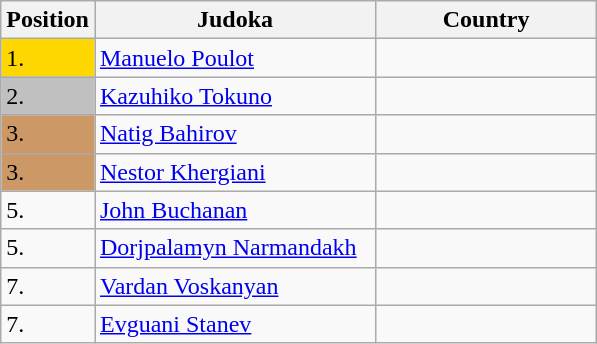<table class=wikitable>
<tr>
<th>Position</th>
<th width=180>Judoka</th>
<th width=140>Country</th>
</tr>
<tr>
<td bgcolor=gold>1.</td>
<td><a href='#'>Manuelo Poulot</a></td>
<td></td>
</tr>
<tr>
<td bgcolor=silver>2.</td>
<td><a href='#'>Kazuhiko Tokuno</a></td>
<td></td>
</tr>
<tr>
<td bgcolor=CC9966>3.</td>
<td><a href='#'>Natig Bahirov</a></td>
<td></td>
</tr>
<tr>
<td bgcolor=CC9966>3.</td>
<td><a href='#'>Nestor Khergiani</a></td>
<td></td>
</tr>
<tr>
<td>5.</td>
<td><a href='#'>John Buchanan</a></td>
<td></td>
</tr>
<tr>
<td>5.</td>
<td><a href='#'>Dorjpalamyn Narmandakh</a></td>
<td></td>
</tr>
<tr>
<td>7.</td>
<td><a href='#'>Vardan Voskanyan</a></td>
<td></td>
</tr>
<tr>
<td>7.</td>
<td><a href='#'>Evguani Stanev</a></td>
<td></td>
</tr>
</table>
